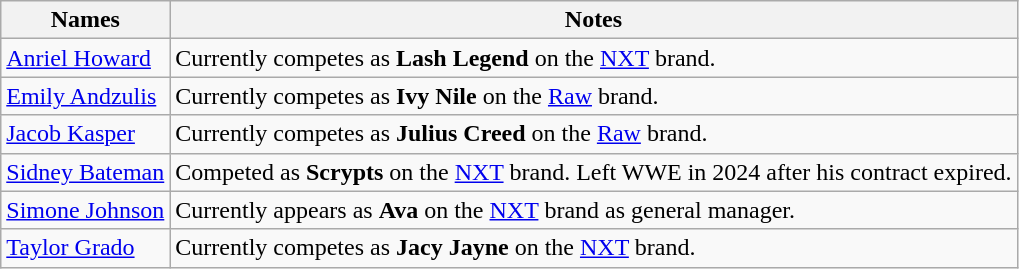<table class="wikitable sortable">
<tr>
<th>Names</th>
<th>Notes</th>
</tr>
<tr>
<td><a href='#'>Anriel Howard</a></td>
<td>Currently competes as <strong>Lash Legend</strong> on the <a href='#'>NXT</a> brand.</td>
</tr>
<tr>
<td><a href='#'>Emily Andzulis</a></td>
<td>Currently competes as <strong>Ivy Nile</strong> on the <a href='#'>Raw</a> brand.</td>
</tr>
<tr>
<td><a href='#'>Jacob Kasper</a></td>
<td>Currently competes as <strong>Julius Creed</strong> on the <a href='#'>Raw</a> brand.</td>
</tr>
<tr>
<td><a href='#'>Sidney Bateman</a></td>
<td>Competed as <strong>Scrypts</strong> on the <a href='#'>NXT</a> brand. Left WWE in 2024 after his contract expired.</td>
</tr>
<tr>
<td><a href='#'>Simone Johnson</a></td>
<td>Currently appears as <strong>Ava</strong> on the <a href='#'>NXT</a> brand as general manager.</td>
</tr>
<tr>
<td><a href='#'>Taylor Grado</a></td>
<td>Currently competes as <strong>Jacy Jayne</strong> on the <a href='#'>NXT</a> brand.</td>
</tr>
</table>
